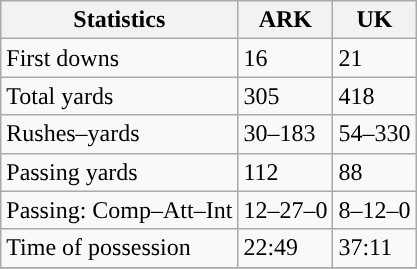<table class="wikitable" style="float: left;">
<tr>
<th>Statistics</th>
<th>ARK</th>
<th>UK</th>
</tr>
<tr>
<td>First downs</td>
<td>16</td>
<td>21</td>
</tr>
<tr>
<td>Total yards</td>
<td>305</td>
<td>418</td>
</tr>
<tr>
<td>Rushes–yards</td>
<td>30–183</td>
<td>54–330</td>
</tr>
<tr>
<td>Passing yards</td>
<td>112</td>
<td>88</td>
</tr>
<tr>
<td>Passing: Comp–Att–Int</td>
<td>12–27–0</td>
<td>8–12–0</td>
</tr>
<tr>
<td>Time of possession</td>
<td>22:49</td>
<td>37:11</td>
</tr>
<tr>
</tr>
</table>
